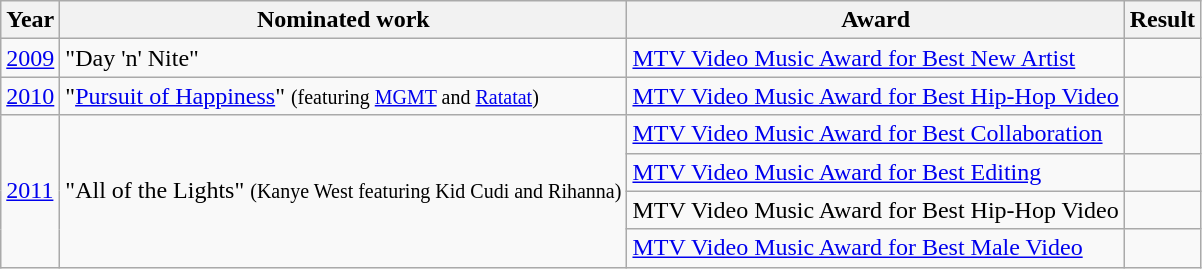<table class="wikitable">
<tr>
<th>Year</th>
<th>Nominated work</th>
<th>Award</th>
<th>Result</th>
</tr>
<tr>
<td rowspan="1"><a href='#'>2009</a></td>
<td>"Day 'n' Nite"</td>
<td><a href='#'>MTV Video Music Award for Best New Artist</a></td>
<td></td>
</tr>
<tr>
<td rowspan="1"><a href='#'>2010</a></td>
<td>"<a href='#'>Pursuit of Happiness</a>" <small>(featuring <a href='#'>MGMT</a> and <a href='#'>Ratatat</a>)</small></td>
<td><a href='#'>MTV Video Music Award for Best Hip-Hop Video</a></td>
<td></td>
</tr>
<tr>
<td rowspan="4"><a href='#'>2011</a></td>
<td rowspan="4">"All of the Lights" <small>(Kanye West featuring Kid Cudi and Rihanna)</small></td>
<td><a href='#'>MTV Video Music Award for Best Collaboration</a></td>
<td></td>
</tr>
<tr>
<td><a href='#'>MTV Video Music Award for Best Editing</a></td>
<td></td>
</tr>
<tr>
<td>MTV Video Music Award for Best Hip-Hop Video</td>
<td></td>
</tr>
<tr>
<td><a href='#'>MTV Video Music Award for Best Male Video</a></td>
<td></td>
</tr>
</table>
